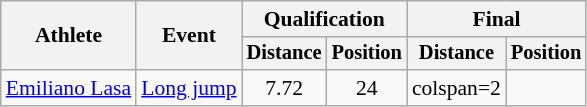<table class=wikitable style=font-size:90%>
<tr>
<th rowspan=2>Athlete</th>
<th rowspan=2>Event</th>
<th colspan=2>Qualification</th>
<th colspan=2>Final</th>
</tr>
<tr style=font-size:95%>
<th>Distance</th>
<th>Position</th>
<th>Distance</th>
<th>Position</th>
</tr>
<tr align=center>
<td align=left><a href='#'>Emiliano Lasa</a></td>
<td align=left><a href='#'>Long jump</a></td>
<td>7.72</td>
<td>24</td>
<td>colspan=2 </td>
</tr>
</table>
